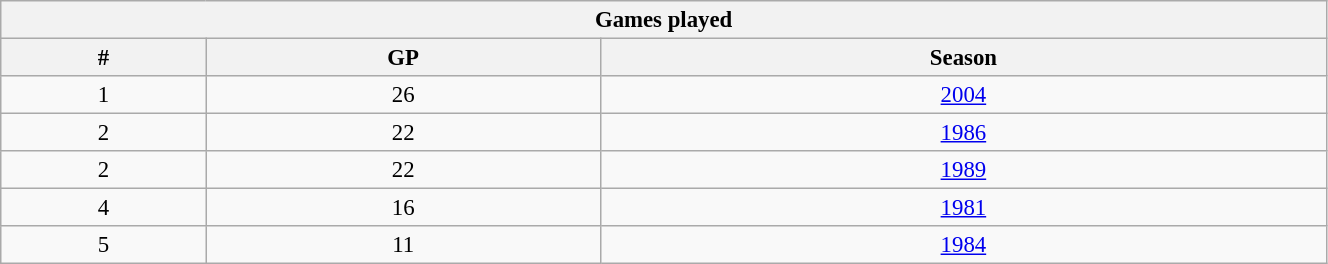<table class="wikitable" style="text-align: center; font-size: 95%" width="70%">
<tr>
<th colspan="3">Games played</th>
</tr>
<tr>
<th>#</th>
<th>GP</th>
<th>Season</th>
</tr>
<tr>
<td>1</td>
<td>26</td>
<td><a href='#'>2004</a></td>
</tr>
<tr>
<td>2</td>
<td>22</td>
<td><a href='#'>1986</a></td>
</tr>
<tr>
<td>2</td>
<td>22</td>
<td><a href='#'>1989</a></td>
</tr>
<tr>
<td>4</td>
<td>16</td>
<td><a href='#'>1981</a></td>
</tr>
<tr>
<td>5</td>
<td>11</td>
<td><a href='#'>1984</a></td>
</tr>
</table>
